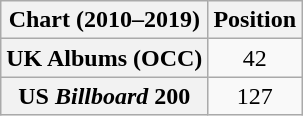<table class="wikitable sortable plainrowheaders" style="text-align:center">
<tr>
<th scope="col">Chart (2010–2019)</th>
<th scope="col">Position</th>
</tr>
<tr>
<th scope="row">UK Albums (OCC)</th>
<td>42</td>
</tr>
<tr>
<th scope="row">US <em>Billboard</em> 200</th>
<td>127</td>
</tr>
</table>
